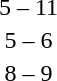<table style="text-align:center">
<tr>
<th width=200></th>
<th width=100></th>
<th width=200></th>
</tr>
<tr>
<td align=right></td>
<td>5 – 11</td>
<td align=left><strong></strong></td>
</tr>
<tr>
<td align=right></td>
<td>5 – 6</td>
<td align=left><strong></strong></td>
</tr>
<tr>
<td align=right></td>
<td>8 – 9</td>
<td align=left><strong></strong></td>
</tr>
</table>
